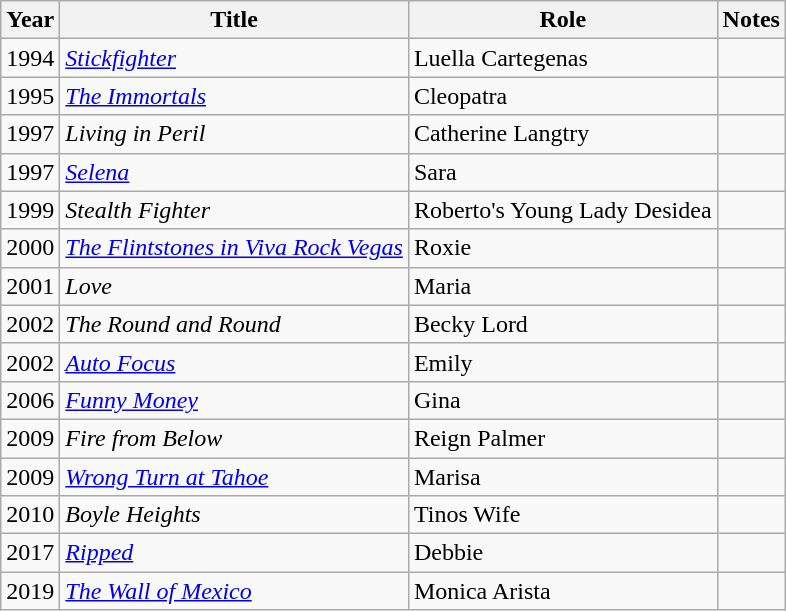<table class="wikitable sortable">
<tr>
<th>Year</th>
<th>Title</th>
<th>Role</th>
<th>Notes</th>
</tr>
<tr>
<td>1994</td>
<td><em><a href='#'>Stickfighter</a></em></td>
<td>Luella Cartegenas</td>
<td></td>
</tr>
<tr>
<td>1995</td>
<td><a href='#'><em>The Immortals</em></a></td>
<td>Cleopatra</td>
<td></td>
</tr>
<tr>
<td>1997</td>
<td><em>Living in Peril</em></td>
<td>Catherine Langtry</td>
<td></td>
</tr>
<tr>
<td>1997</td>
<td><a href='#'><em>Selena</em></a></td>
<td>Sara</td>
<td></td>
</tr>
<tr>
<td>1999</td>
<td><em>Stealth Fighter</em></td>
<td>Roberto's Young Lady Desidea</td>
<td></td>
</tr>
<tr>
<td>2000</td>
<td><em><a href='#'>The Flintstones in Viva Rock Vegas</a></em></td>
<td>Roxie</td>
<td></td>
</tr>
<tr>
<td>2001</td>
<td><em>Love</em></td>
<td>Maria</td>
<td></td>
</tr>
<tr>
<td>2002</td>
<td><em>The Round and Round</em></td>
<td>Becky Lord</td>
<td></td>
</tr>
<tr>
<td>2002</td>
<td><em><a href='#'>Auto Focus</a></em></td>
<td>Emily</td>
<td></td>
</tr>
<tr>
<td>2006</td>
<td><a href='#'><em>Funny Money</em></a></td>
<td>Gina</td>
<td></td>
</tr>
<tr>
<td>2009</td>
<td><em>Fire from Below</em></td>
<td>Reign Palmer</td>
<td></td>
</tr>
<tr>
<td>2009</td>
<td><em><a href='#'>Wrong Turn at Tahoe</a></em></td>
<td>Marisa</td>
<td></td>
</tr>
<tr>
<td>2010</td>
<td><em>Boyle Heights</em></td>
<td>Tinos Wife</td>
<td></td>
</tr>
<tr>
<td>2017</td>
<td><em><a href='#'>Ripped</a></em></td>
<td>Debbie</td>
<td></td>
</tr>
<tr>
<td>2019</td>
<td><em><a href='#'>The Wall of Mexico</a></em></td>
<td>Monica Arista</td>
<td></td>
</tr>
</table>
